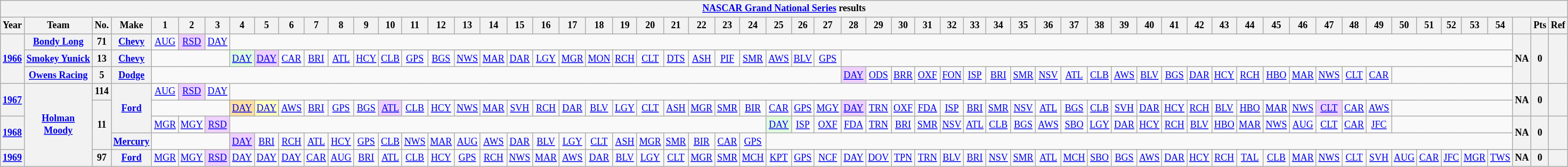<table class="wikitable" style="text-align:center; font-size:75%">
<tr>
<th colspan=61><a href='#'>NASCAR Grand National Series</a> results</th>
</tr>
<tr>
<th>Year</th>
<th>Team</th>
<th>No.</th>
<th>Make</th>
<th>1</th>
<th>2</th>
<th>3</th>
<th>4</th>
<th>5</th>
<th>6</th>
<th>7</th>
<th>8</th>
<th>9</th>
<th>10</th>
<th>11</th>
<th>12</th>
<th>13</th>
<th>14</th>
<th>15</th>
<th>16</th>
<th>17</th>
<th>18</th>
<th>19</th>
<th>20</th>
<th>21</th>
<th>22</th>
<th>23</th>
<th>24</th>
<th>25</th>
<th>26</th>
<th>27</th>
<th>28</th>
<th>29</th>
<th>30</th>
<th>31</th>
<th>32</th>
<th>33</th>
<th>34</th>
<th>35</th>
<th>36</th>
<th>37</th>
<th>38</th>
<th>39</th>
<th>40</th>
<th>41</th>
<th>42</th>
<th>43</th>
<th>44</th>
<th>45</th>
<th>46</th>
<th>47</th>
<th>48</th>
<th>49</th>
<th>50</th>
<th>51</th>
<th>52</th>
<th>53</th>
<th>54</th>
<th></th>
<th>Pts</th>
<th>Ref</th>
</tr>
<tr>
<th rowspan=3><a href='#'>1966</a></th>
<th nowrap><a href='#'>Bondy Long</a></th>
<th>71</th>
<th><a href='#'>Chevy</a></th>
<td><a href='#'>AUG</a></td>
<td style="background:#EFCFFF;"><a href='#'>RSD</a><br></td>
<td><a href='#'>DAY</a></td>
<td colspan=51></td>
<th rowspan=3>NA</th>
<th rowspan=3>0</th>
<th rowspan=3></th>
</tr>
<tr>
<th nowrap><a href='#'>Smokey Yunick</a></th>
<th>13</th>
<th><a href='#'>Chevy</a></th>
<td colspan=3></td>
<td style="background:#DFFFDF;"><a href='#'>DAY</a><br></td>
<td style="background:#EFCFFF;"><a href='#'>DAY</a><br></td>
<td><a href='#'>CAR</a></td>
<td><a href='#'>BRI</a></td>
<td><a href='#'>ATL</a></td>
<td><a href='#'>HCY</a></td>
<td><a href='#'>CLB</a></td>
<td><a href='#'>GPS</a></td>
<td><a href='#'>BGS</a></td>
<td><a href='#'>NWS</a></td>
<td><a href='#'>MAR</a></td>
<td><a href='#'>DAR</a></td>
<td><a href='#'>LGY</a></td>
<td><a href='#'>MGR</a></td>
<td><a href='#'>MON</a></td>
<td><a href='#'>RCH</a></td>
<td><a href='#'>CLT</a></td>
<td><a href='#'>DTS</a></td>
<td><a href='#'>ASH</a></td>
<td><a href='#'>PIF</a></td>
<td><a href='#'>SMR</a></td>
<td><a href='#'>AWS</a></td>
<td><a href='#'>BLV</a></td>
<td><a href='#'>GPS</a></td>
<td colspan=27></td>
</tr>
<tr>
<th nowrap><a href='#'>Owens Racing</a></th>
<th>5</th>
<th><a href='#'>Dodge</a></th>
<td colspan=27></td>
<td style="background:#EFCFFF;"><a href='#'>DAY</a><br></td>
<td><a href='#'>ODS</a></td>
<td><a href='#'>BRR</a></td>
<td><a href='#'>OXF</a></td>
<td><a href='#'>FON</a></td>
<td><a href='#'>ISP</a></td>
<td><a href='#'>BRI</a></td>
<td><a href='#'>SMR</a></td>
<td><a href='#'>NSV</a></td>
<td><a href='#'>ATL</a></td>
<td><a href='#'>CLB</a></td>
<td><a href='#'>AWS</a></td>
<td><a href='#'>BLV</a></td>
<td><a href='#'>BGS</a></td>
<td><a href='#'>DAR</a></td>
<td><a href='#'>HCY</a></td>
<td><a href='#'>RCH</a></td>
<td><a href='#'>HBO</a></td>
<td><a href='#'>MAR</a></td>
<td><a href='#'>NWS</a></td>
<td><a href='#'>CLT</a></td>
<td><a href='#'>CAR</a></td>
<td colspan=5></td>
</tr>
<tr>
<th rowspan=2><a href='#'>1967</a></th>
<th rowspan=5><a href='#'>Holman Moody</a></th>
<th>114</th>
<th rowspan=3><a href='#'>Ford</a></th>
<td><a href='#'>AUG</a></td>
<td style="background:#EFCFFF;"><a href='#'>RSD</a><br></td>
<td><a href='#'>DAY</a></td>
<td colspan=51></td>
<th rowspan=2>NA</th>
<th rowspan=2>0</th>
<th rowspan=2></th>
</tr>
<tr>
<th rowspan=3>11</th>
<td colspan=3></td>
<td style="background:#FFDF9F;"><a href='#'>DAY</a><br></td>
<td style="background:#FFFFBF;"><a href='#'>DAY</a><br></td>
<td><a href='#'>AWS</a></td>
<td><a href='#'>BRI</a></td>
<td><a href='#'>GPS</a></td>
<td><a href='#'>BGS</a></td>
<td style="background:#EFCFFF;"><a href='#'>ATL</a><br></td>
<td><a href='#'>CLB</a></td>
<td><a href='#'>HCY</a></td>
<td><a href='#'>NWS</a></td>
<td><a href='#'>MAR</a></td>
<td><a href='#'>SVH</a></td>
<td><a href='#'>RCH</a></td>
<td><a href='#'>DAR</a></td>
<td><a href='#'>BLV</a></td>
<td><a href='#'>LGY</a></td>
<td><a href='#'>CLT</a></td>
<td><a href='#'>ASH</a></td>
<td><a href='#'>MGR</a></td>
<td><a href='#'>SMR</a></td>
<td><a href='#'>BIR</a></td>
<td><a href='#'>CAR</a></td>
<td><a href='#'>GPS</a></td>
<td><a href='#'>MGY</a></td>
<td style="background:#EFCFFF;"><a href='#'>DAY</a><br></td>
<td><a href='#'>TRN</a></td>
<td><a href='#'>OXF</a></td>
<td><a href='#'>FDA</a></td>
<td><a href='#'>ISP</a></td>
<td><a href='#'>BRI</a></td>
<td><a href='#'>SMR</a></td>
<td><a href='#'>NSV</a></td>
<td><a href='#'>ATL</a></td>
<td><a href='#'>BGS</a></td>
<td><a href='#'>CLB</a></td>
<td><a href='#'>SVH</a></td>
<td><a href='#'>DAR</a></td>
<td><a href='#'>HCY</a></td>
<td><a href='#'>RCH</a></td>
<td><a href='#'>BLV</a></td>
<td><a href='#'>HBO</a></td>
<td><a href='#'>MAR</a></td>
<td><a href='#'>NWS</a></td>
<td style="background:#EFCFFF;"><a href='#'>CLT</a><br></td>
<td><a href='#'>CAR</a></td>
<td><a href='#'>AWS</a></td>
<td colspan=5></td>
</tr>
<tr>
<th rowspan=2><a href='#'>1968</a></th>
<td><a href='#'>MGR</a></td>
<td><a href='#'>MGY</a></td>
<td style="background:#EFCFFF;"><a href='#'>RSD</a><br></td>
<td colspan=21></td>
<td style="background:#DFFFDF;"><a href='#'>DAY</a><br></td>
<td><a href='#'>ISP</a></td>
<td><a href='#'>OXF</a></td>
<td><a href='#'>FDA</a></td>
<td><a href='#'>TRN</a></td>
<td><a href='#'>BRI</a></td>
<td><a href='#'>SMR</a></td>
<td><a href='#'>NSV</a></td>
<td><a href='#'>ATL</a></td>
<td><a href='#'>CLB</a></td>
<td><a href='#'>BGS</a></td>
<td><a href='#'>AWS</a></td>
<td><a href='#'>SBO</a></td>
<td><a href='#'>LGY</a></td>
<td><a href='#'>DAR</a></td>
<td><a href='#'>HCY</a></td>
<td><a href='#'>RCH</a></td>
<td><a href='#'>BLV</a></td>
<td><a href='#'>HBO</a></td>
<td><a href='#'>MAR</a></td>
<td><a href='#'>NWS</a></td>
<td><a href='#'>AUG</a></td>
<td><a href='#'>CLT</a></td>
<td><a href='#'>CAR</a></td>
<td><a href='#'>JFC</a></td>
<td colspan=5></td>
<th rowspan=2>NA</th>
<th rowspan=2>0</th>
<th rowspan=2></th>
</tr>
<tr>
<th><a href='#'>Mercury</a></th>
<td colspan=3></td>
<td style="background:#EFCFFF;"><a href='#'>DAY</a><br></td>
<td><a href='#'>BRI</a></td>
<td><a href='#'>RCH</a></td>
<td><a href='#'>ATL</a></td>
<td><a href='#'>HCY</a></td>
<td><a href='#'>GPS</a></td>
<td><a href='#'>CLB</a></td>
<td><a href='#'>NWS</a></td>
<td><a href='#'>MAR</a></td>
<td><a href='#'>AUG</a></td>
<td><a href='#'>AWS</a></td>
<td><a href='#'>DAR</a></td>
<td><a href='#'>BLV</a></td>
<td><a href='#'>LGY</a></td>
<td><a href='#'>CLT</a></td>
<td><a href='#'>ASH</a></td>
<td><a href='#'>MGR</a></td>
<td><a href='#'>SMR</a></td>
<td><a href='#'>BIR</a></td>
<td><a href='#'>CAR</a></td>
<td><a href='#'>GPS</a></td>
<td colspan=30></td>
</tr>
<tr>
<th><a href='#'>1969</a></th>
<th>97</th>
<th><a href='#'>Ford</a></th>
<td><a href='#'>MGR</a></td>
<td><a href='#'>MGY</a></td>
<td style="background:#EFCFFF;"><a href='#'>RSD</a><br></td>
<td><a href='#'>DAY</a></td>
<td><a href='#'>DAY</a></td>
<td><a href='#'>DAY</a></td>
<td><a href='#'>CAR</a></td>
<td><a href='#'>AUG</a></td>
<td><a href='#'>BRI</a></td>
<td><a href='#'>ATL</a></td>
<td><a href='#'>CLB</a></td>
<td><a href='#'>HCY</a></td>
<td><a href='#'>GPS</a></td>
<td><a href='#'>RCH</a></td>
<td><a href='#'>NWS</a></td>
<td><a href='#'>MAR</a></td>
<td><a href='#'>AWS</a></td>
<td><a href='#'>DAR</a></td>
<td><a href='#'>BLV</a></td>
<td><a href='#'>LGY</a></td>
<td><a href='#'>CLT</a></td>
<td><a href='#'>MGR</a></td>
<td><a href='#'>SMR</a></td>
<td><a href='#'>MCH</a></td>
<td><a href='#'>KPT</a></td>
<td><a href='#'>GPS</a></td>
<td><a href='#'>NCF</a></td>
<td><a href='#'>DAY</a></td>
<td><a href='#'>DOV</a></td>
<td><a href='#'>TPN</a></td>
<td><a href='#'>TRN</a></td>
<td><a href='#'>BLV</a></td>
<td><a href='#'>BRI</a></td>
<td><a href='#'>NSV</a></td>
<td><a href='#'>SMR</a></td>
<td><a href='#'>ATL</a></td>
<td><a href='#'>MCH</a></td>
<td><a href='#'>SBO</a></td>
<td><a href='#'>BGS</a></td>
<td><a href='#'>AWS</a></td>
<td><a href='#'>DAR</a></td>
<td><a href='#'>HCY</a></td>
<td><a href='#'>RCH</a></td>
<td><a href='#'>TAL</a></td>
<td><a href='#'>CLB</a></td>
<td><a href='#'>MAR</a></td>
<td><a href='#'>NWS</a></td>
<td><a href='#'>CLT</a></td>
<td><a href='#'>SVH</a></td>
<td><a href='#'>AUG</a></td>
<td><a href='#'>CAR</a></td>
<td><a href='#'>JFC</a></td>
<td><a href='#'>MGR</a></td>
<td><a href='#'>TWS</a></td>
<th>NA</th>
<th>0</th>
<th></th>
</tr>
</table>
